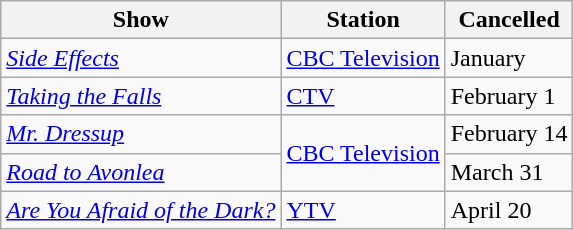<table class="wikitable">
<tr>
<th>Show</th>
<th>Station</th>
<th>Cancelled</th>
</tr>
<tr>
<td><em><a href='#'>Side Effects</a></em></td>
<td><a href='#'>CBC Television</a></td>
<td>January</td>
</tr>
<tr>
<td><em><a href='#'>Taking the Falls</a></em></td>
<td><a href='#'>CTV</a></td>
<td>February 1</td>
</tr>
<tr>
<td><em><a href='#'>Mr. Dressup</a></em></td>
<td rowspan="2"><a href='#'>CBC Television</a></td>
<td>February 14</td>
</tr>
<tr>
<td><em><a href='#'>Road to Avonlea</a></em></td>
<td>March 31</td>
</tr>
<tr>
<td><em><a href='#'>Are You Afraid of the Dark?</a></em></td>
<td><a href='#'>YTV</a></td>
<td>April 20</td>
</tr>
</table>
